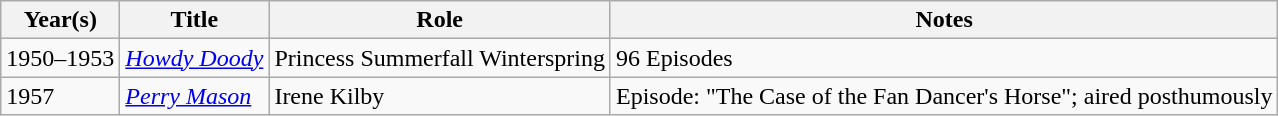<table class="wikitable">
<tr>
<th>Year(s)</th>
<th>Title</th>
<th>Role</th>
<th>Notes</th>
</tr>
<tr>
<td>1950–1953</td>
<td><em><a href='#'>Howdy Doody</a></em></td>
<td>Princess Summerfall Winterspring</td>
<td>96 Episodes</td>
</tr>
<tr>
<td>1957</td>
<td><em><a href='#'>Perry Mason</a></em></td>
<td>Irene Kilby</td>
<td>Episode: "The Case of the Fan Dancer's Horse"; aired posthumously</td>
</tr>
</table>
